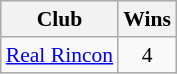<table class="sortable wikitable" style="text-align: center; font-size:90%;">
<tr>
<th>Club</th>
<th>Wins</th>
</tr>
<tr>
<td align=left><a href='#'>Real Rincon</a></td>
<td>4</td>
</tr>
</table>
